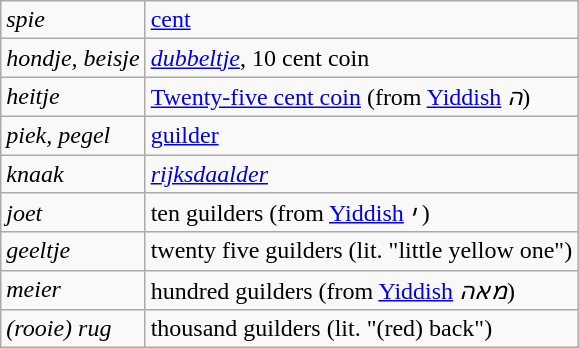<table class="wikitable">
<tr>
<td><em>spie</em></td>
<td><a href='#'>cent</a></td>
</tr>
<tr>
<td><em>hondje, beisje</em></td>
<td><em><a href='#'>dubbeltje</a></em>, 10 cent coin</td>
</tr>
<tr>
<td><em>heitje</em></td>
<td><a href='#'>Twenty-five cent coin</a> (from <a href='#'>Yiddish</a> <em>ה</em>)</td>
</tr>
<tr>
<td><em>piek, pegel</em></td>
<td><a href='#'>guilder</a></td>
</tr>
<tr>
<td><em>knaak</em></td>
<td><em><a href='#'>rijksdaalder</a></em></td>
</tr>
<tr>
<td><em>joet</em></td>
<td>ten guilders (from <a href='#'>Yiddish</a> <em>י</em> )</td>
</tr>
<tr>
<td><em>geeltje</em></td>
<td>twenty five guilders (lit. "little yellow one")</td>
</tr>
<tr>
<td><em>meier</em></td>
<td>hundred guilders (from <a href='#'>Yiddish</a> <em>מאה</em>)</td>
</tr>
<tr>
<td><em>(rooie) rug</em></td>
<td>thousand guilders (lit. "(red) back")</td>
</tr>
</table>
